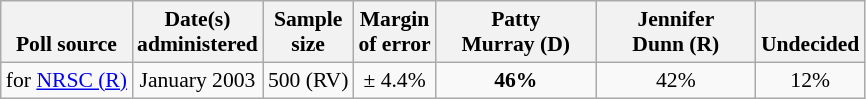<table class="wikitable" style="font-size:90%;text-align:center;">
<tr style="vertical-align:bottom">
<th>Poll source</th>
<th>Date(s)<br>administered</th>
<th>Sample<br>size</th>
<th>Margin<br>of error</th>
<th style="width:100px;">Patty<br>Murray (D)</th>
<th style="width:100px;">Jennifer<br>Dunn (R)</th>
<th>Undecided</th>
</tr>
<tr>
<td style="text-align:left;">for <a href='#'>NRSC (R)</a></td>
<td>January 2003</td>
<td>500 (RV)</td>
<td>± 4.4%</td>
<td><strong>46%</strong></td>
<td>42%</td>
<td>12%</td>
</tr>
</table>
